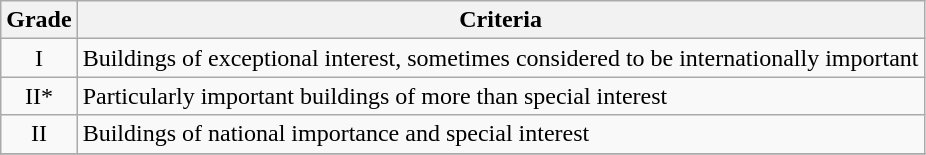<table class="wikitable" border="1">
<tr>
<th>Grade</th>
<th>Criteria</th>
</tr>
<tr>
<td align="center" >I</td>
<td>Buildings of exceptional interest, sometimes considered to be internationally important</td>
</tr>
<tr>
<td align="center" >II*</td>
<td>Particularly important buildings of more than special interest</td>
</tr>
<tr>
<td align="center" >II</td>
<td>Buildings of national importance and special interest</td>
</tr>
<tr>
</tr>
</table>
